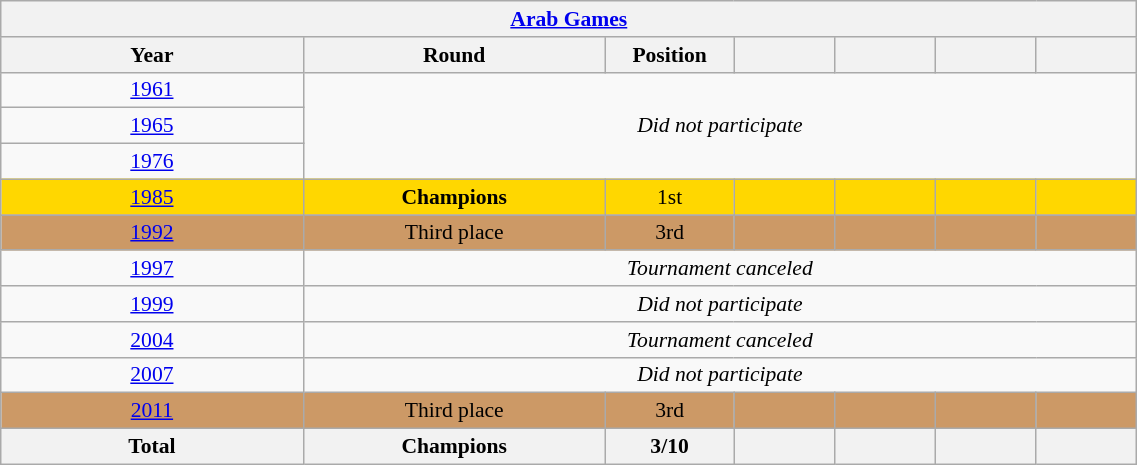<table class="wikitable" style="font-size:90%; text-align:center;" width="60%">
<tr>
<th colspan="7"><a href='#'>Arab Games</a></th>
</tr>
<tr>
<th width="15%">Year</th>
<th width="15%">Round</th>
<th width="5%">Position</th>
<th width="5%"></th>
<th width="5%"></th>
<th width="5%"></th>
<th width="5%"></th>
</tr>
<tr>
<td> <a href='#'>1961</a></td>
<td colspan="6" rowspan="3"><em>Did not participate</em></td>
</tr>
<tr>
<td> <a href='#'>1965</a></td>
</tr>
<tr>
<td> <a href='#'>1976</a></td>
</tr>
<tr bgcolor=gold>
<td> <a href='#'>1985</a></td>
<td><strong>Champions</strong></td>
<td>1st</td>
<td></td>
<td></td>
<td></td>
<td></td>
</tr>
<tr style="background:#c96;">
<td> <a href='#'>1992</a></td>
<td>Third place</td>
<td>3rd</td>
<td></td>
<td></td>
<td></td>
<td></td>
</tr>
<tr>
<td> <a href='#'>1997</a></td>
<td colspan="6"><em>Tournament canceled</em></td>
</tr>
<tr>
<td> <a href='#'>1999</a></td>
<td colspan="6"><em>Did not participate</em></td>
</tr>
<tr>
<td> <a href='#'>2004</a></td>
<td colspan="6"><em>Tournament canceled</em></td>
</tr>
<tr>
<td> <a href='#'>2007</a></td>
<td colspan="6"><em>Did not participate</em></td>
</tr>
<tr style="background:#c96;">
<td> <a href='#'>2011</a></td>
<td>Third place</td>
<td>3rd</td>
<td></td>
<td></td>
<td></td>
<td></td>
</tr>
<tr>
<th>Total</th>
<th>Champions</th>
<th>3/10</th>
<th></th>
<th></th>
<th></th>
<th></th>
</tr>
</table>
